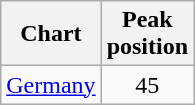<table class="wikitable sortable">
<tr>
<th>Chart</th>
<th>Peak<br>position</th>
</tr>
<tr>
<td><a href='#'>Germany</a></td>
<td align="center">45</td>
</tr>
</table>
